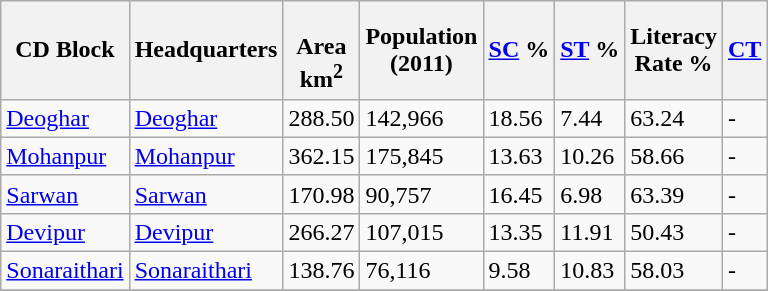<table class="wikitable sortable">
<tr>
<th>CD Block</th>
<th>Headquarters</th>
<th><br>Area<br>km<sup>2</sup></th>
<th>Population<br>(2011)</th>
<th><a href='#'>SC</a> %</th>
<th><a href='#'>ST</a> %</th>
<th>Literacy<br> Rate %</th>
<th><a href='#'>CT</a></th>
</tr>
<tr>
<td><a href='#'>Deoghar</a></td>
<td><a href='#'>Deoghar</a></td>
<td>288.50</td>
<td>142,966</td>
<td>18.56</td>
<td>7.44</td>
<td>63.24</td>
<td>-</td>
</tr>
<tr>
<td><a href='#'>Mohanpur</a></td>
<td><a href='#'>Mohanpur</a></td>
<td>362.15</td>
<td>175,845</td>
<td>13.63</td>
<td>10.26</td>
<td>58.66</td>
<td>-</td>
</tr>
<tr>
<td><a href='#'>Sarwan</a></td>
<td><a href='#'>Sarwan</a></td>
<td>170.98</td>
<td>90,757</td>
<td>16.45</td>
<td>6.98</td>
<td>63.39</td>
<td>-</td>
</tr>
<tr>
<td><a href='#'>Devipur</a></td>
<td><a href='#'>Devipur</a></td>
<td>266.27</td>
<td>107,015</td>
<td>13.35</td>
<td>11.91</td>
<td>50.43</td>
<td>-</td>
</tr>
<tr>
<td><a href='#'>Sonaraithari</a></td>
<td><a href='#'>Sonaraithari</a></td>
<td>138.76</td>
<td>76,116</td>
<td>9.58</td>
<td>10.83</td>
<td>58.03</td>
<td>-</td>
</tr>
<tr>
</tr>
</table>
